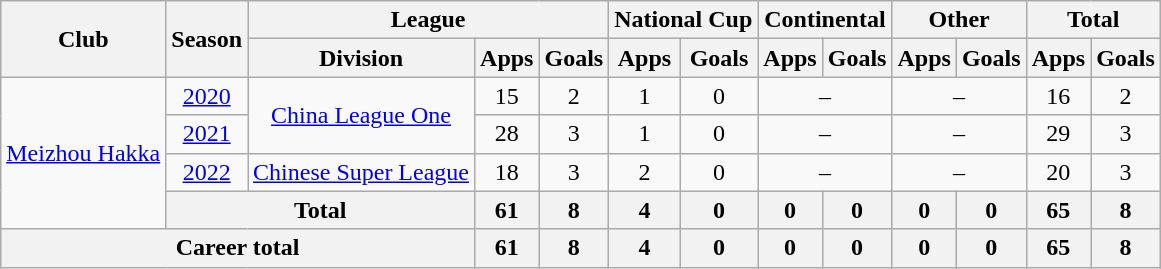<table class="wikitable" style="text-align: center">
<tr>
<th rowspan="2">Club</th>
<th rowspan="2">Season</th>
<th colspan="3">League</th>
<th colspan="2">National Cup</th>
<th colspan="2">Continental</th>
<th colspan="2">Other</th>
<th colspan="2">Total</th>
</tr>
<tr>
<th>Division</th>
<th>Apps</th>
<th>Goals</th>
<th>Apps</th>
<th>Goals</th>
<th>Apps</th>
<th>Goals</th>
<th>Apps</th>
<th>Goals</th>
<th>Apps</th>
<th>Goals</th>
</tr>
<tr>
<td rowspan="4"><a href='#'>Meizhou Hakka</a></td>
<td><a href='#'>2020</a></td>
<td rowspan="2"><a href='#'>China League One</a></td>
<td>15</td>
<td>2</td>
<td>1</td>
<td>0</td>
<td colspan="2">–</td>
<td colspan="2">–</td>
<td>16</td>
<td>2</td>
</tr>
<tr>
<td><a href='#'>2021</a></td>
<td>28</td>
<td>3</td>
<td>1</td>
<td>0</td>
<td colspan="2">–</td>
<td colspan="2">–</td>
<td>29</td>
<td>3</td>
</tr>
<tr>
<td><a href='#'>2022</a></td>
<td><a href='#'>Chinese Super League</a></td>
<td>18</td>
<td>3</td>
<td>2</td>
<td>0</td>
<td colspan="2">–</td>
<td colspan="2">–</td>
<td>20</td>
<td>3</td>
</tr>
<tr>
<th colspan=2>Total</th>
<th>61</th>
<th>8</th>
<th>4</th>
<th>0</th>
<th>0</th>
<th>0</th>
<th>0</th>
<th>0</th>
<th>65</th>
<th>8</th>
</tr>
<tr>
<th colspan=3>Career total</th>
<th>61</th>
<th>8</th>
<th>4</th>
<th>0</th>
<th>0</th>
<th>0</th>
<th>0</th>
<th>0</th>
<th>65</th>
<th>8</th>
</tr>
</table>
